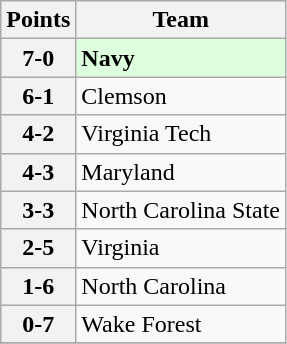<table class="wikitable">
<tr>
<th>Points</th>
<th>Team</th>
</tr>
<tr style="background:#dfd;">
<th>7-0</th>
<td><strong>Navy</strong></td>
</tr>
<tr>
<th>6-1</th>
<td>Clemson</td>
</tr>
<tr>
<th>4-2</th>
<td>Virginia Tech</td>
</tr>
<tr>
<th>4-3</th>
<td>Maryland</td>
</tr>
<tr>
<th>3-3</th>
<td>North Carolina State</td>
</tr>
<tr>
<th>2-5</th>
<td>Virginia</td>
</tr>
<tr>
<th>1-6</th>
<td>North Carolina</td>
</tr>
<tr>
<th>0-7</th>
<td>Wake Forest</td>
</tr>
<tr>
</tr>
</table>
